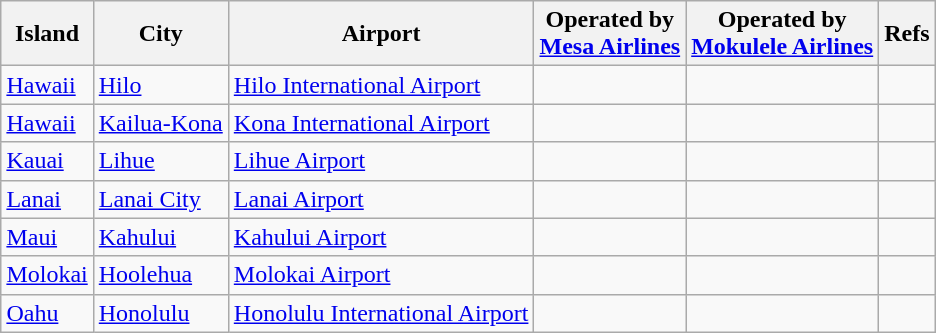<table class="wikitable sortable" style="margin-left:auto; margin-right:auto">
<tr>
<th>Island</th>
<th>City</th>
<th>Airport</th>
<th>Operated by<br><a href='#'>Mesa Airlines</a></th>
<th>Operated by<br><a href='#'>Mokulele Airlines</a></th>
<th class="unsortable">Refs</th>
</tr>
<tr>
<td><a href='#'>Hawaii</a></td>
<td><a href='#'>Hilo</a></td>
<td><a href='#'>Hilo International Airport</a></td>
<td></td>
<td></td>
<td></td>
</tr>
<tr>
<td><a href='#'>Hawaii</a></td>
<td><a href='#'>Kailua-Kona</a></td>
<td><a href='#'>Kona International Airport</a></td>
<td></td>
<td></td>
<td></td>
</tr>
<tr>
<td><a href='#'>Kauai</a></td>
<td><a href='#'>Lihue</a></td>
<td><a href='#'>Lihue Airport</a></td>
<td></td>
<td></td>
<td></td>
</tr>
<tr>
<td><a href='#'>Lanai</a></td>
<td><a href='#'>Lanai City</a></td>
<td><a href='#'>Lanai Airport</a></td>
<td></td>
<td></td>
<td align="center"></td>
</tr>
<tr>
<td><a href='#'>Maui</a></td>
<td><a href='#'>Kahului</a></td>
<td><a href='#'>Kahului Airport</a></td>
<td></td>
<td></td>
<td></td>
</tr>
<tr>
<td><a href='#'>Molokai</a></td>
<td><a href='#'>Hoolehua</a></td>
<td><a href='#'>Molokai Airport</a></td>
<td></td>
<td></td>
<td></td>
</tr>
<tr>
<td><a href='#'>Oahu</a></td>
<td><a href='#'>Honolulu</a></td>
<td><a href='#'>Honolulu International Airport</a></td>
<td></td>
<td></td>
<td></td>
</tr>
</table>
